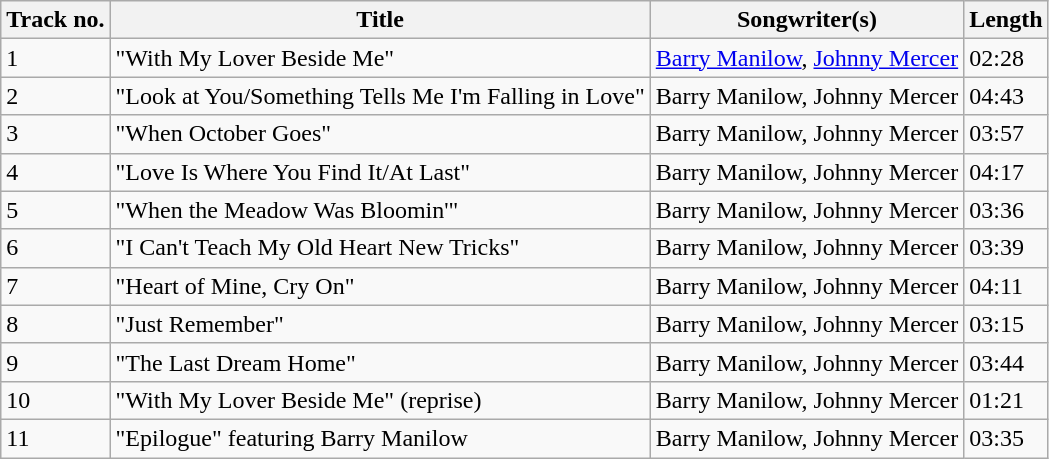<table class="wikitable">
<tr>
<th>Track no.</th>
<th>Title</th>
<th>Songwriter(s)</th>
<th>Length</th>
</tr>
<tr>
<td>1</td>
<td>"With My Lover Beside Me"</td>
<td><a href='#'>Barry Manilow</a>, <a href='#'>Johnny Mercer</a></td>
<td>02:28</td>
</tr>
<tr>
<td>2</td>
<td>"Look at You/Something Tells Me I'm Falling in Love"</td>
<td>Barry Manilow, Johnny Mercer</td>
<td>04:43</td>
</tr>
<tr>
<td>3</td>
<td>"When October Goes"</td>
<td>Barry Manilow, Johnny Mercer</td>
<td>03:57</td>
</tr>
<tr>
<td>4</td>
<td>"Love Is Where You Find It/At Last"</td>
<td>Barry Manilow, Johnny Mercer</td>
<td>04:17</td>
</tr>
<tr>
<td>5</td>
<td>"When the Meadow Was Bloomin'"</td>
<td>Barry Manilow, Johnny Mercer</td>
<td>03:36</td>
</tr>
<tr>
<td>6</td>
<td>"I Can't Teach My Old Heart New Tricks"</td>
<td>Barry Manilow, Johnny Mercer</td>
<td>03:39</td>
</tr>
<tr>
<td>7</td>
<td>"Heart of Mine, Cry On"</td>
<td>Barry Manilow, Johnny Mercer</td>
<td>04:11</td>
</tr>
<tr>
<td>8</td>
<td>"Just Remember"</td>
<td>Barry Manilow, Johnny Mercer</td>
<td>03:15</td>
</tr>
<tr>
<td>9</td>
<td>"The Last Dream Home"</td>
<td>Barry Manilow, Johnny Mercer</td>
<td>03:44</td>
</tr>
<tr>
<td>10</td>
<td>"With My Lover Beside Me" (reprise)</td>
<td>Barry Manilow, Johnny Mercer</td>
<td>01:21</td>
</tr>
<tr>
<td>11</td>
<td>"Epilogue" featuring Barry Manilow</td>
<td>Barry Manilow, Johnny Mercer</td>
<td>03:35</td>
</tr>
</table>
